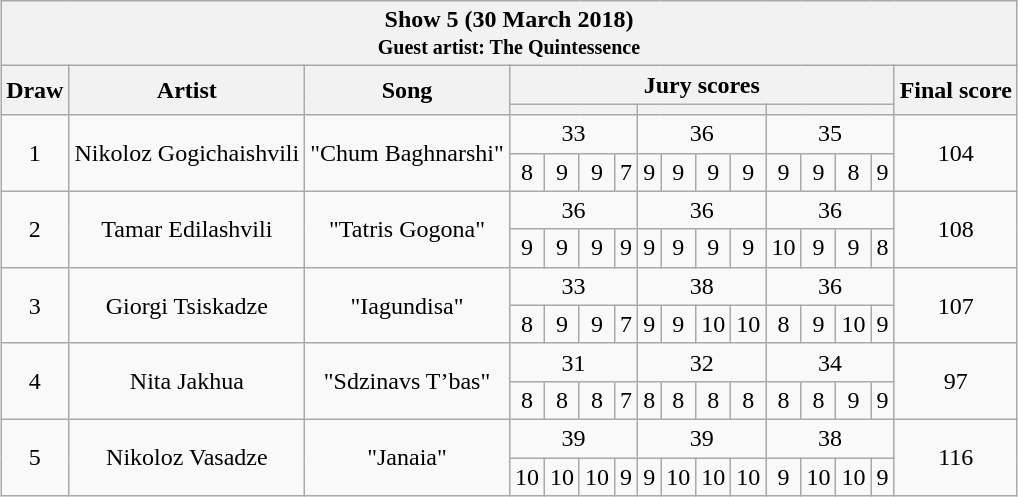<table class="sortable wikitable" style="text-align:center;margin:1em auto 1em auto">
<tr>
<th colspan="16">Show 5 (30 March 2018)<br><small>Guest artist: The Quintessence</small></th>
</tr>
<tr>
<th rowspan="2" scope="col">Draw</th>
<th rowspan="2" scope="col">Artist</th>
<th rowspan="2" scope="col">Song</th>
<th colspan="12" scope="col">Jury scores</th>
<th rowspan="2" scope="col">Final score</th>
</tr>
<tr>
<th colspan="4" class="unsortable" scope="col"><small></small></th>
<th colspan="4" class="unsortable" scope="col"><small></small></th>
<th colspan="4" class="unsortable" scope="col"><small></small></th>
</tr>
<tr>
<td rowspan="2">1</td>
<td rowspan="2">Nikoloz Gogichaishvili</td>
<td rowspan="2">"Chum Baghnarshi"<br></td>
<td colspan="4">33</td>
<td colspan="4">36</td>
<td colspan="4">35</td>
<td rowspan="2">104</td>
</tr>
<tr>
<td>8</td>
<td>9</td>
<td>9</td>
<td>7</td>
<td>9</td>
<td>9</td>
<td>9</td>
<td>9</td>
<td>9</td>
<td>9</td>
<td>8</td>
<td>9</td>
</tr>
<tr>
<td rowspan="2">2</td>
<td rowspan="2">Tamar Edilashvili</td>
<td rowspan="2">"Tatris Gogona"<br></td>
<td colspan="4">36</td>
<td colspan="4">36</td>
<td colspan="4">36</td>
<td rowspan="2">108</td>
</tr>
<tr>
<td>9</td>
<td>9</td>
<td>9</td>
<td>9</td>
<td>9</td>
<td>9</td>
<td>9</td>
<td>9</td>
<td>10</td>
<td>9</td>
<td>9</td>
<td>8</td>
</tr>
<tr>
<td rowspan="2">3</td>
<td rowspan="2">Giorgi Tsiskadze</td>
<td rowspan="2">"Iagundisa"<br></td>
<td colspan="4">33</td>
<td colspan="4">38</td>
<td colspan="4">36</td>
<td rowspan="2">107</td>
</tr>
<tr>
<td>8</td>
<td>9</td>
<td>9</td>
<td>7</td>
<td>9</td>
<td>9</td>
<td>10</td>
<td>10</td>
<td>8</td>
<td>9</td>
<td>10</td>
<td>9</td>
</tr>
<tr>
<td rowspan="2">4</td>
<td rowspan="2">Nita Jakhua</td>
<td rowspan="2">"Sdzinavs T’bas"<br></td>
<td colspan="4">31</td>
<td colspan="4">32</td>
<td colspan="4">34</td>
<td rowspan="2">97</td>
</tr>
<tr>
<td>8</td>
<td>8</td>
<td>8</td>
<td>7</td>
<td>8</td>
<td>8</td>
<td>8</td>
<td>8</td>
<td>8</td>
<td>8</td>
<td>9</td>
<td>9</td>
</tr>
<tr>
<td rowspan="2">5</td>
<td rowspan="2">Nikoloz Vasadze</td>
<td rowspan="2">"Janaia"<br></td>
<td colspan="4">39</td>
<td colspan="4">39</td>
<td colspan="4">38</td>
<td rowspan="2">116</td>
</tr>
<tr>
<td>10</td>
<td>10</td>
<td>10</td>
<td>9</td>
<td>9</td>
<td>10</td>
<td>10</td>
<td>10</td>
<td>9</td>
<td>10</td>
<td>10</td>
<td>9</td>
</tr>
</table>
